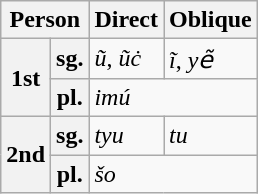<table class=wikitable>
<tr>
<th colspan=2>Person</th>
<th>Direct</th>
<th>Oblique</th>
</tr>
<tr>
<th rowspan=2>1st</th>
<th>sg.</th>
<td><em>ũ</em>, <em>ũċ</em></td>
<td><em>ĩ</em>, <em>yẽ</em></td>
</tr>
<tr>
<th>pl.</th>
<td colspan=2><em>imú</em></td>
</tr>
<tr>
<th rowspan=2>2nd</th>
<th>sg.</th>
<td><em>tyu</em></td>
<td><em>tu</em></td>
</tr>
<tr>
<th>pl.</th>
<td colspan=2><em>šo</em></td>
</tr>
</table>
